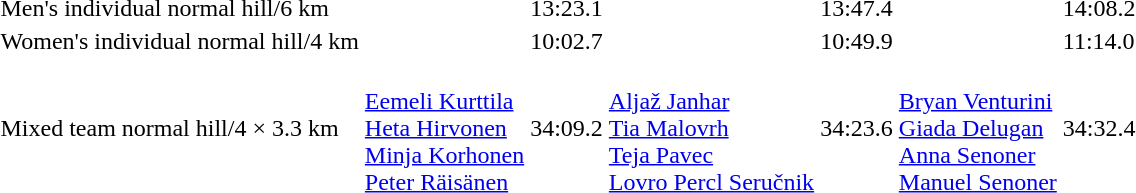<table>
<tr>
<td>Men's individual normal hill/6 km<br></td>
<td></td>
<td>13:23.1</td>
<td></td>
<td>13:47.4</td>
<td></td>
<td>14:08.2</td>
</tr>
<tr>
<td>Women's individual normal hill/4 km<br></td>
<td></td>
<td>10:02.7</td>
<td></td>
<td>10:49.9</td>
<td></td>
<td>11:14.0</td>
</tr>
<tr>
<td>Mixed team normal hill/4 × 3.3 km<br></td>
<td><br><a href='#'>Eemeli Kurttila</a><br><a href='#'>Heta Hirvonen</a><br><a href='#'>Minja Korhonen</a><br><a href='#'>Peter Räisänen</a></td>
<td>34:09.2</td>
<td><br><a href='#'>Aljaž Janhar</a><br><a href='#'>Tia Malovrh</a><br><a href='#'>Teja Pavec</a><br><a href='#'>Lovro Percl Seručnik</a></td>
<td>34:23.6</td>
<td><br><a href='#'>Bryan Venturini</a><br><a href='#'>Giada Delugan</a><br><a href='#'>Anna Senoner</a><br><a href='#'>Manuel Senoner</a></td>
<td>34:32.4</td>
</tr>
</table>
